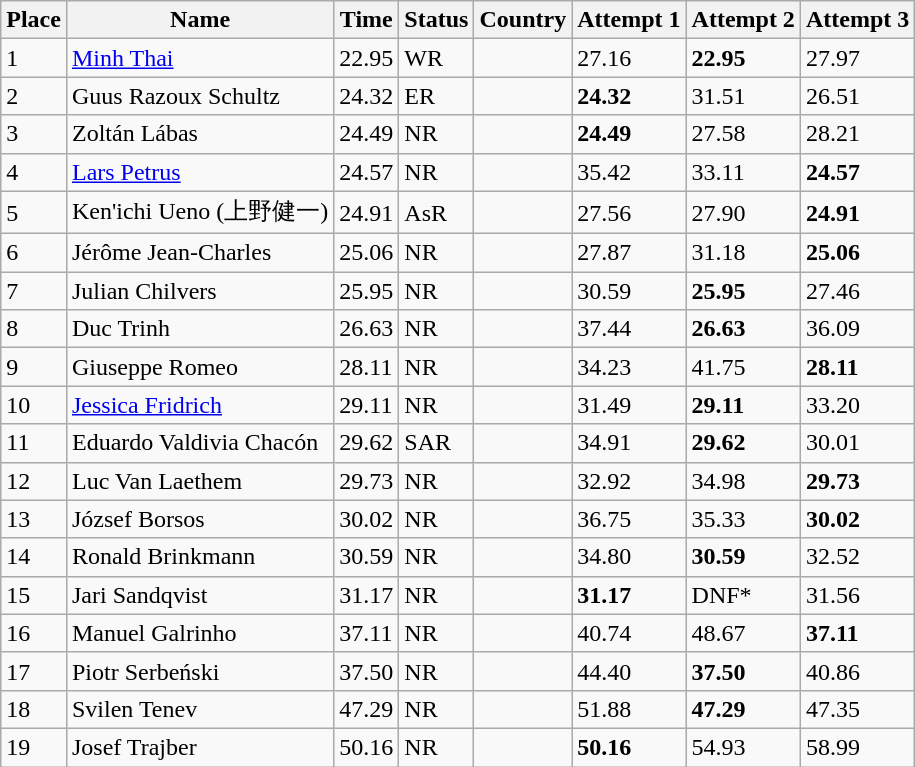<table class="wikitable sortable">
<tr>
<th>Place</th>
<th class="unsortable">Name</th>
<th>Time</th>
<th class="unsortable">Status</th>
<th class="unsortable">Country</th>
<th>Attempt 1</th>
<th>Attempt 2</th>
<th>Attempt 3</th>
</tr>
<tr>
<td>1</td>
<td><a href='#'>Minh Thai</a></td>
<td>22.95</td>
<td>WR</td>
<td></td>
<td>27.16</td>
<td><strong>22.95</strong></td>
<td>27.97</td>
</tr>
<tr>
<td>2</td>
<td>Guus Razoux Schultz</td>
<td>24.32</td>
<td>ER</td>
<td></td>
<td><strong>24.32</strong></td>
<td>31.51</td>
<td>26.51</td>
</tr>
<tr>
<td>3</td>
<td>Zoltán Lábas</td>
<td>24.49</td>
<td>NR</td>
<td></td>
<td><strong>24.49</strong></td>
<td>27.58</td>
<td>28.21</td>
</tr>
<tr>
<td>4</td>
<td><a href='#'>Lars Petrus</a></td>
<td>24.57</td>
<td>NR</td>
<td></td>
<td>35.42</td>
<td>33.11</td>
<td><strong>24.57</strong></td>
</tr>
<tr>
<td>5</td>
<td>Ken'ichi Ueno (上野健一)</td>
<td>24.91</td>
<td>AsR</td>
<td></td>
<td>27.56</td>
<td>27.90</td>
<td><strong>24.91</strong></td>
</tr>
<tr>
<td>6</td>
<td>Jérôme Jean-Charles</td>
<td>25.06</td>
<td>NR</td>
<td></td>
<td>27.87</td>
<td>31.18</td>
<td><strong>25.06</strong></td>
</tr>
<tr>
<td>7</td>
<td>Julian Chilvers</td>
<td>25.95</td>
<td>NR</td>
<td></td>
<td>30.59</td>
<td><strong>25.95</strong></td>
<td>27.46</td>
</tr>
<tr>
<td>8</td>
<td>Duc Trinh</td>
<td>26.63</td>
<td>NR</td>
<td></td>
<td>37.44</td>
<td><strong>26.63</strong></td>
<td>36.09</td>
</tr>
<tr>
<td>9</td>
<td>Giuseppe Romeo</td>
<td>28.11</td>
<td>NR</td>
<td></td>
<td>34.23</td>
<td>41.75</td>
<td><strong>28.11</strong></td>
</tr>
<tr>
<td>10</td>
<td><a href='#'>Jessica Fridrich</a></td>
<td>29.11</td>
<td>NR</td>
<td></td>
<td>31.49</td>
<td><strong>29.11</strong></td>
<td>33.20</td>
</tr>
<tr>
<td>11</td>
<td>Eduardo Valdivia Chacón</td>
<td>29.62</td>
<td>SAR</td>
<td></td>
<td>34.91</td>
<td><strong>29.62</strong></td>
<td>30.01</td>
</tr>
<tr>
<td>12</td>
<td>Luc Van Laethem</td>
<td>29.73</td>
<td>NR</td>
<td></td>
<td>32.92</td>
<td>34.98</td>
<td><strong>29.73</strong></td>
</tr>
<tr>
<td>13</td>
<td>József Borsos</td>
<td>30.02</td>
<td>NR</td>
<td></td>
<td>36.75</td>
<td>35.33</td>
<td><strong>30.02</strong></td>
</tr>
<tr>
<td>14</td>
<td>Ronald Brinkmann</td>
<td>30.59</td>
<td>NR</td>
<td></td>
<td>34.80</td>
<td><strong>30.59</strong></td>
<td>32.52</td>
</tr>
<tr>
<td>15</td>
<td>Jari Sandqvist</td>
<td>31.17</td>
<td>NR</td>
<td></td>
<td><strong>31.17</strong></td>
<td>DNF*</td>
<td>31.56</td>
</tr>
<tr>
<td>16</td>
<td>Manuel Galrinho</td>
<td>37.11</td>
<td>NR</td>
<td></td>
<td>40.74</td>
<td>48.67</td>
<td><strong>37.11</strong></td>
</tr>
<tr>
<td>17</td>
<td>Piotr Serbeński</td>
<td>37.50</td>
<td>NR</td>
<td></td>
<td>44.40</td>
<td><strong>37.50</strong></td>
<td>40.86</td>
</tr>
<tr>
<td>18</td>
<td>Svilen Tenev</td>
<td>47.29</td>
<td>NR</td>
<td></td>
<td>51.88</td>
<td><strong>47.29</strong></td>
<td>47.35</td>
</tr>
<tr>
<td>19</td>
<td>Josef Trajber</td>
<td>50.16</td>
<td>NR</td>
<td></td>
<td><strong>50.16</strong></td>
<td>54.93</td>
<td>58.99</td>
</tr>
</table>
